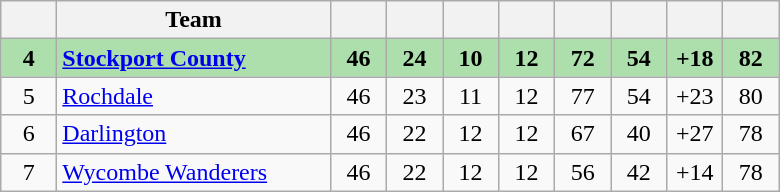<table class="wikitable" style="text-align:center">
<tr>
<th width="30"></th>
<th width="175">Team</th>
<th width="30"></th>
<th width="30"></th>
<th width="30"></th>
<th width="30"></th>
<th width="30"></th>
<th width="30"></th>
<th width="30"></th>
<th width="30"></th>
</tr>
<tr style="background:#addfad;">
<td><strong>4</strong></td>
<td align=left><strong><a href='#'>Stockport County</a></strong></td>
<td><strong>46</strong></td>
<td><strong>24</strong></td>
<td><strong>10</strong></td>
<td><strong>12</strong></td>
<td><strong>72</strong></td>
<td><strong>54</strong></td>
<td><strong>+18</strong></td>
<td><strong>82</strong></td>
</tr>
<tr>
<td>5</td>
<td align=left><a href='#'>Rochdale</a></td>
<td>46</td>
<td>23</td>
<td>11</td>
<td>12</td>
<td>77</td>
<td>54</td>
<td>+23</td>
<td>80</td>
</tr>
<tr>
<td>6</td>
<td align=left><a href='#'>Darlington</a></td>
<td>46</td>
<td>22</td>
<td>12</td>
<td>12</td>
<td>67</td>
<td>40</td>
<td>+27</td>
<td>78</td>
</tr>
<tr>
<td>7</td>
<td align=left><a href='#'>Wycombe Wanderers</a></td>
<td>46</td>
<td>22</td>
<td>12</td>
<td>12</td>
<td>56</td>
<td>42</td>
<td>+14</td>
<td>78</td>
</tr>
</table>
